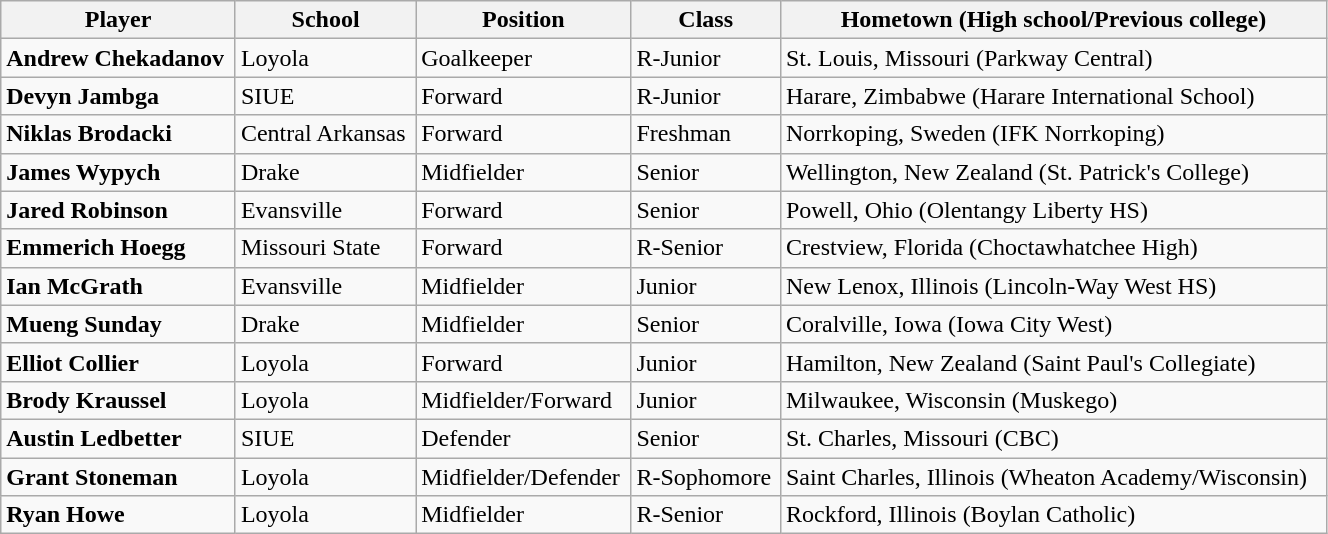<table class="wikitable sortable" style="text-align: left; width:70%">
<tr>
<th>Player</th>
<th>School</th>
<th>Position</th>
<th>Class</th>
<th>Hometown (High school/Previous college)</th>
</tr>
<tr>
<td><strong>Andrew Chekadanov</strong></td>
<td>Loyola</td>
<td>Goalkeeper</td>
<td>R-Junior</td>
<td>St. Louis, Missouri (Parkway Central)</td>
</tr>
<tr>
<td><strong>Devyn Jambga</strong></td>
<td>SIUE</td>
<td>Forward</td>
<td>R-Junior</td>
<td>Harare, Zimbabwe (Harare International School)</td>
</tr>
<tr>
<td><strong>Niklas Brodacki</strong></td>
<td>Central Arkansas</td>
<td>Forward</td>
<td>Freshman</td>
<td>Norrkoping, Sweden (IFK Norrkoping)</td>
</tr>
<tr>
<td><strong>James Wypych</strong></td>
<td>Drake</td>
<td>Midfielder</td>
<td>Senior</td>
<td>Wellington, New Zealand (St. Patrick's College)</td>
</tr>
<tr>
<td><strong>Jared Robinson</strong></td>
<td>Evansville</td>
<td>Forward</td>
<td>Senior</td>
<td>Powell, Ohio (Olentangy Liberty HS)</td>
</tr>
<tr>
<td><strong>Emmerich Hoegg</strong></td>
<td>Missouri State</td>
<td>Forward</td>
<td>R-Senior</td>
<td>Crestview, Florida (Choctawhatchee High)</td>
</tr>
<tr>
<td><strong>Ian McGrath</strong></td>
<td>Evansville</td>
<td>Midfielder</td>
<td>Junior</td>
<td>New Lenox, Illinois (Lincoln-Way West HS)</td>
</tr>
<tr>
<td><strong>Mueng Sunday</strong></td>
<td>Drake</td>
<td>Midfielder</td>
<td>Senior</td>
<td>Coralville, Iowa (Iowa City West)</td>
</tr>
<tr>
<td><strong>Elliot Collier</strong></td>
<td>Loyola</td>
<td>Forward</td>
<td>Junior</td>
<td>Hamilton, New Zealand (Saint Paul's Collegiate)</td>
</tr>
<tr>
<td><strong>Brody Kraussel</strong></td>
<td>Loyola</td>
<td>Midfielder/Forward</td>
<td>Junior</td>
<td>Milwaukee, Wisconsin (Muskego)</td>
</tr>
<tr>
<td><strong>Austin Ledbetter </strong></td>
<td>SIUE</td>
<td>Defender</td>
<td>Senior</td>
<td>St. Charles, Missouri (CBC)</td>
</tr>
<tr>
<td><strong>Grant Stoneman </strong></td>
<td>Loyola</td>
<td>Midfielder/Defender</td>
<td>R-Sophomore</td>
<td>Saint Charles, Illinois (Wheaton Academy/Wisconsin)</td>
</tr>
<tr>
<td><strong>Ryan Howe </strong></td>
<td>Loyola</td>
<td>Midfielder</td>
<td>R-Senior</td>
<td>Rockford, Illinois (Boylan Catholic)</td>
</tr>
</table>
